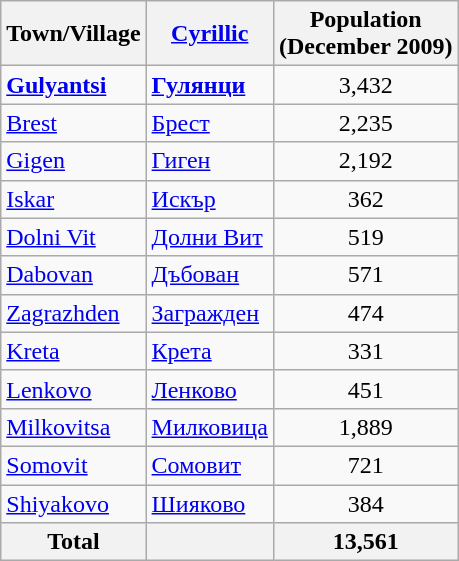<table class="wikitable sortable">
<tr>
<th>Town/Village</th>
<th><a href='#'>Cyrillic</a></th>
<th>Population<br>(December 2009)</th>
</tr>
<tr>
<td><strong><a href='#'>Gulyantsi</a></strong></td>
<td><strong><a href='#'>Гулянци</a></strong></td>
<td align="center">3,432</td>
</tr>
<tr>
<td><a href='#'>Brest</a></td>
<td><a href='#'>Брест</a></td>
<td align="center">2,235</td>
</tr>
<tr>
<td><a href='#'>Gigen</a></td>
<td><a href='#'>Гиген</a></td>
<td align="center">2,192</td>
</tr>
<tr>
<td><a href='#'>Iskar</a></td>
<td><a href='#'>Искър</a></td>
<td align="center">362</td>
</tr>
<tr>
<td><a href='#'>Dolni Vit</a></td>
<td><a href='#'>Долни Вит</a></td>
<td align="center">519</td>
</tr>
<tr>
<td><a href='#'>Dabovan</a></td>
<td><a href='#'>Дъбован</a></td>
<td align="center">571</td>
</tr>
<tr>
<td><a href='#'>Zagrazhden</a></td>
<td><a href='#'>Загражден</a></td>
<td align="center">474</td>
</tr>
<tr>
<td><a href='#'>Kreta</a></td>
<td><a href='#'>Крета</a></td>
<td align="center">331</td>
</tr>
<tr>
<td><a href='#'>Lenkovo</a></td>
<td><a href='#'>Ленково</a></td>
<td align="center">451</td>
</tr>
<tr>
<td><a href='#'>Milkovitsa</a></td>
<td><a href='#'>Милковица</a></td>
<td align="center">1,889</td>
</tr>
<tr>
<td><a href='#'>Somovit</a></td>
<td><a href='#'>Сомовит</a></td>
<td align="center">721</td>
</tr>
<tr>
<td><a href='#'>Shiyakovo</a></td>
<td><a href='#'>Шияково</a></td>
<td align="center">384</td>
</tr>
<tr>
<th>Total</th>
<th></th>
<th align="center">13,561</th>
</tr>
</table>
